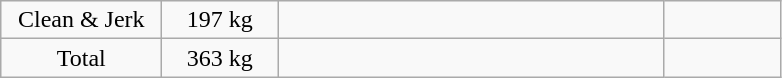<table class = "wikitable" style="text-align:center;">
<tr>
<td width=100>Clean & Jerk</td>
<td width=70>197 kg</td>
<td width=250 align=left></td>
<td width=70></td>
</tr>
<tr>
<td>Total</td>
<td>363 kg</td>
<td align=left></td>
<td></td>
</tr>
</table>
